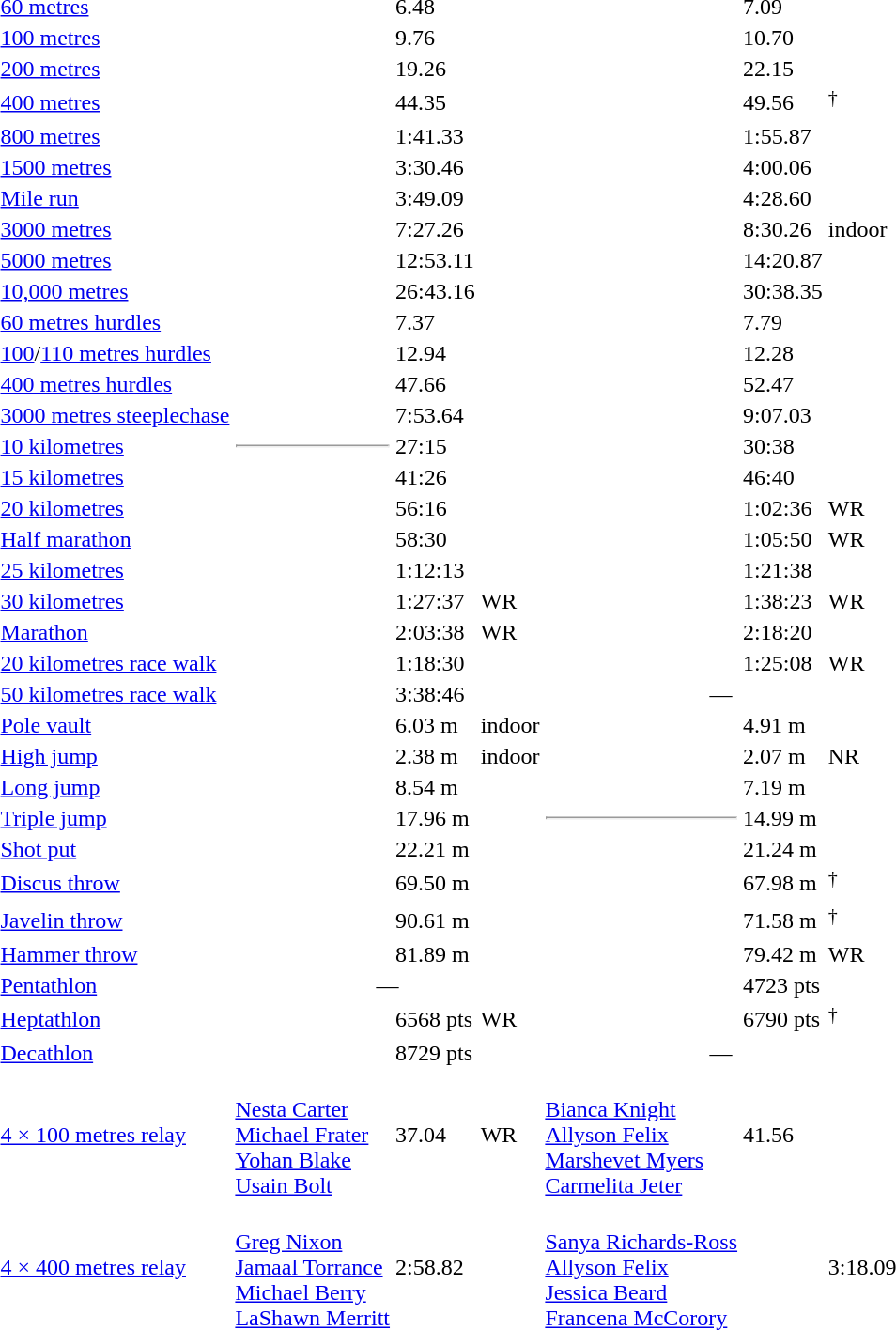<table>
<tr>
<td><a href='#'>60 metres</a></td>
<td></td>
<td>6.48</td>
<td></td>
<td></td>
<td>7.09</td>
<td></td>
</tr>
<tr>
<td><a href='#'>100 metres</a></td>
<td></td>
<td>9.76</td>
<td></td>
<td></td>
<td>10.70</td>
<td></td>
</tr>
<tr>
<td><a href='#'>200 metres</a></td>
<td></td>
<td>19.26</td>
<td></td>
<td></td>
<td>22.15</td>
<td></td>
</tr>
<tr>
<td><a href='#'>400 metres</a></td>
<td></td>
<td>44.35</td>
<td></td>
<td></td>
<td>49.56</td>
<td><sup>†</sup></td>
</tr>
<tr>
<td><a href='#'>800 metres</a></td>
<td></td>
<td>1:41.33</td>
<td></td>
<td></td>
<td>1:55.87</td>
<td></td>
</tr>
<tr>
<td><a href='#'>1500 metres</a></td>
<td></td>
<td>3:30.46</td>
<td></td>
<td></td>
<td>4:00.06</td>
<td></td>
</tr>
<tr>
<td><a href='#'>Mile run</a></td>
<td></td>
<td>3:49.09</td>
<td></td>
<td></td>
<td>4:28.60</td>
<td></td>
</tr>
<tr>
<td><a href='#'>3000 metres</a></td>
<td></td>
<td>7:27.26</td>
<td></td>
<td></td>
<td>8:30.26</td>
<td>indoor</td>
</tr>
<tr>
<td><a href='#'>5000 metres</a></td>
<td></td>
<td>12:53.11</td>
<td></td>
<td></td>
<td>14:20.87</td>
<td></td>
</tr>
<tr>
<td><a href='#'>10,000 metres</a></td>
<td></td>
<td>26:43.16</td>
<td></td>
<td></td>
<td>30:38.35</td>
<td></td>
</tr>
<tr>
<td><a href='#'>60 metres hurdles</a></td>
<td></td>
<td>7.37</td>
<td></td>
<td></td>
<td>7.79</td>
<td></td>
</tr>
<tr>
<td><a href='#'>100</a>/<a href='#'>110 metres hurdles</a></td>
<td></td>
<td>12.94</td>
<td></td>
<td></td>
<td>12.28</td>
<td></td>
</tr>
<tr>
<td><a href='#'>400 metres hurdles</a></td>
<td></td>
<td>47.66</td>
<td></td>
<td></td>
<td>52.47</td>
<td></td>
</tr>
<tr>
<td><a href='#'>3000 metres steeplechase</a></td>
<td></td>
<td>7:53.64</td>
<td></td>
<td></td>
<td>9:07.03</td>
<td></td>
</tr>
<tr>
<td><a href='#'>10 kilometres</a></td>
<td><hr></td>
<td>27:15</td>
<td></td>
<td></td>
<td>30:38</td>
<td></td>
</tr>
<tr>
<td><a href='#'>15 kilometres</a></td>
<td></td>
<td>41:26</td>
<td></td>
<td></td>
<td>46:40</td>
<td></td>
</tr>
<tr>
<td><a href='#'>20 kilometres</a></td>
<td></td>
<td>56:16</td>
<td></td>
<td></td>
<td>1:02:36</td>
<td>WR</td>
</tr>
<tr>
<td><a href='#'>Half marathon</a></td>
<td></td>
<td>58:30</td>
<td></td>
<td></td>
<td>1:05:50</td>
<td>WR</td>
</tr>
<tr>
<td><a href='#'>25 kilometres</a></td>
<td></td>
<td>1:12:13</td>
<td></td>
<td></td>
<td>1:21:38</td>
<td></td>
</tr>
<tr>
<td><a href='#'>30 kilometres</a></td>
<td></td>
<td>1:27:37</td>
<td>WR</td>
<td></td>
<td>1:38:23</td>
<td>WR</td>
</tr>
<tr>
<td><a href='#'>Marathon</a></td>
<td></td>
<td>2:03:38</td>
<td>WR</td>
<td></td>
<td>2:18:20</td>
<td></td>
</tr>
<tr>
<td><a href='#'>20 kilometres race walk</a></td>
<td></td>
<td>1:18:30</td>
<td></td>
<td></td>
<td>1:25:08</td>
<td>WR</td>
</tr>
<tr>
<td><a href='#'>50 kilometres race walk</a></td>
<td></td>
<td>3:38:46</td>
<td></td>
<td align=center colspan=3>—</td>
</tr>
<tr>
<td><a href='#'>Pole vault</a></td>
<td></td>
<td>6.03 m</td>
<td>indoor</td>
<td></td>
<td>4.91 m</td>
<td></td>
</tr>
<tr>
<td><a href='#'>High jump</a></td>
<td></td>
<td>2.38 m</td>
<td>indoor</td>
<td></td>
<td>2.07 m</td>
<td>NR</td>
</tr>
<tr>
<td><a href='#'>Long jump</a></td>
<td></td>
<td>8.54 m</td>
<td></td>
<td></td>
<td>7.19 m</td>
<td></td>
</tr>
<tr>
<td><a href='#'>Triple jump</a></td>
<td></td>
<td>17.96 m</td>
<td></td>
<td><hr></td>
<td>14.99 m</td>
<td></td>
</tr>
<tr>
<td><a href='#'>Shot put</a></td>
<td></td>
<td>22.21 m</td>
<td></td>
<td></td>
<td>21.24 m</td>
<td></td>
</tr>
<tr>
<td><a href='#'>Discus throw</a></td>
<td></td>
<td>69.50 m</td>
<td></td>
<td></td>
<td>67.98 m</td>
<td><sup>†</sup></td>
</tr>
<tr>
<td><a href='#'>Javelin throw</a></td>
<td></td>
<td>90.61 m</td>
<td></td>
<td></td>
<td>71.58 m</td>
<td><sup>†</sup></td>
</tr>
<tr>
<td><a href='#'>Hammer throw</a></td>
<td></td>
<td>81.89 m</td>
<td></td>
<td></td>
<td>79.42 m</td>
<td>WR</td>
</tr>
<tr>
<td><a href='#'>Pentathlon</a></td>
<td align=center colspan=3>—</td>
<td></td>
<td>4723 pts</td>
<td></td>
</tr>
<tr>
<td><a href='#'>Heptathlon</a></td>
<td></td>
<td>6568 pts</td>
<td>WR</td>
<td></td>
<td>6790 pts</td>
<td><sup>†</sup></td>
</tr>
<tr>
<td><a href='#'>Decathlon</a></td>
<td></td>
<td>8729 pts</td>
<td></td>
<td align=center colspan=3>—</td>
</tr>
<tr>
<td><a href='#'>4 × 100 metres relay</a></td>
<td><br><a href='#'>Nesta Carter</a><br><a href='#'>Michael Frater</a><br><a href='#'>Yohan Blake</a><br><a href='#'>Usain Bolt</a></td>
<td>37.04</td>
<td>WR</td>
<td><br><a href='#'>Bianca Knight</a><br><a href='#'>Allyson Felix</a><br><a href='#'>Marshevet Myers</a><br><a href='#'>Carmelita Jeter</a></td>
<td>41.56</td>
<td></td>
</tr>
<tr>
<td><a href='#'>4 × 400 metres relay</a></td>
<td><br><a href='#'>Greg Nixon</a><br><a href='#'>Jamaal Torrance</a><br><a href='#'>Michael Berry</a><br><a href='#'>LaShawn Merritt</a></td>
<td>2:58.82</td>
<td></td>
<td><br><a href='#'>Sanya Richards-Ross</a><br><a href='#'>Allyson Felix</a><br><a href='#'>Jessica Beard</a><br><a href='#'>Francena McCorory</a></td>
<td></td>
<td>3:18.09</td>
</tr>
</table>
